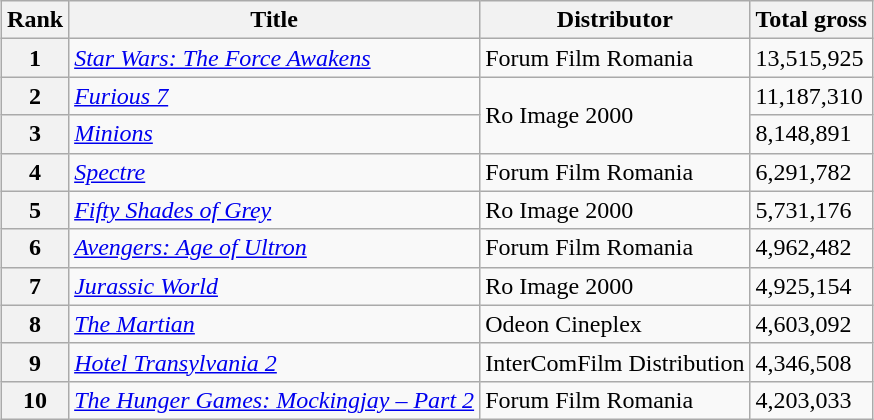<table class="wikitable sortable" style="margin:auto; margin:auto;">
<tr>
<th>Rank</th>
<th>Title</th>
<th>Distributor</th>
<th>Total gross</th>
</tr>
<tr>
<th style="text-align:center;">1</th>
<td><em><a href='#'>Star Wars: The Force Awakens</a></em></td>
<td>Forum Film Romania</td>
<td>13,515,925</td>
</tr>
<tr>
<th style="text-align:center;">2</th>
<td><em><a href='#'>Furious 7</a></em></td>
<td rowspan="2">Ro Image 2000</td>
<td>11,187,310</td>
</tr>
<tr>
<th style="text-align:center;">3</th>
<td><em><a href='#'>Minions</a></em></td>
<td>8,148,891</td>
</tr>
<tr>
<th style="text-align:center;">4</th>
<td><em><a href='#'>Spectre</a></em></td>
<td>Forum Film Romania</td>
<td>6,291,782</td>
</tr>
<tr>
<th style="text-align:center;">5</th>
<td><em><a href='#'>Fifty Shades of Grey</a></em></td>
<td>Ro Image 2000</td>
<td>5,731,176</td>
</tr>
<tr>
<th style="text-align:center;">6</th>
<td><em><a href='#'>Avengers: Age of Ultron</a></em></td>
<td>Forum Film Romania</td>
<td>4,962,482</td>
</tr>
<tr>
<th style="text-align:center;">7</th>
<td><em><a href='#'>Jurassic World</a></em></td>
<td>Ro Image 2000</td>
<td>4,925,154</td>
</tr>
<tr>
<th style="text-align:center;">8</th>
<td><em><a href='#'>The Martian</a></em></td>
<td>Odeon Cineplex</td>
<td>4,603,092</td>
</tr>
<tr>
<th style="text-align:center;">9</th>
<td><em><a href='#'>Hotel Transylvania 2</a></em></td>
<td>InterComFilm Distribution</td>
<td>4,346,508</td>
</tr>
<tr>
<th style="text-align:center;">10</th>
<td><em><a href='#'>The Hunger Games: Mockingjay – Part 2</a></em></td>
<td>Forum Film Romania</td>
<td>4,203,033</td>
</tr>
</table>
